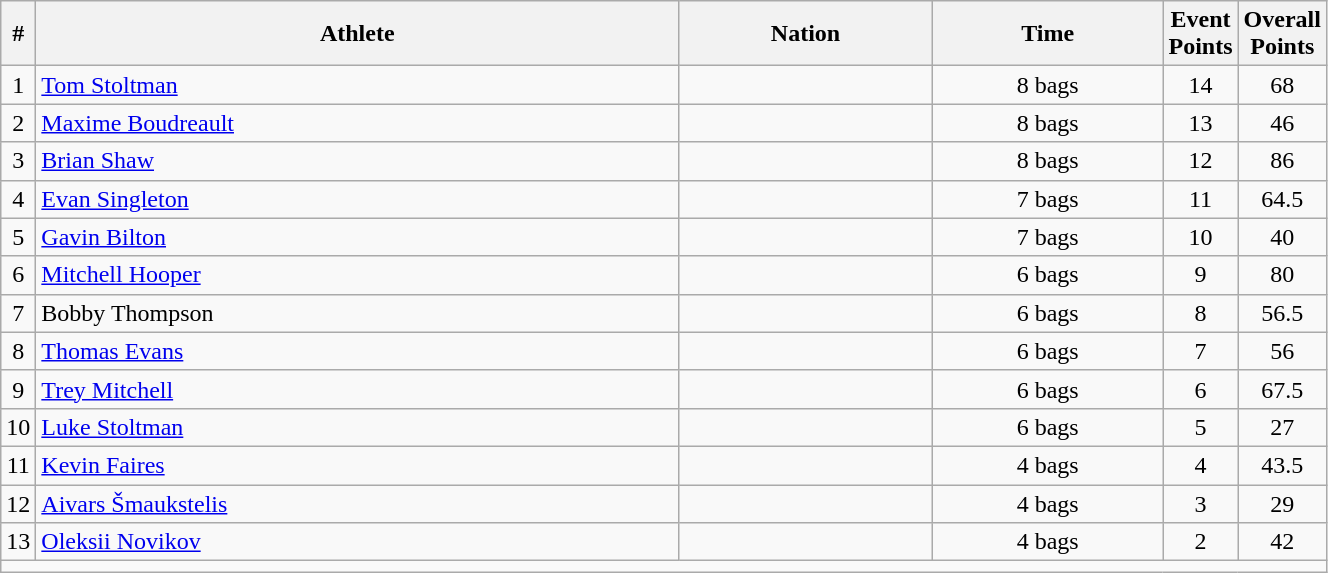<table class="wikitable sortable" style="text-align:center;width: 70%;">
<tr>
<th scope="col" style="width: 10px;">#</th>
<th scope="col">Athlete</th>
<th scope="col">Nation</th>
<th scope="col">Time</th>
<th scope="col" style="width: 10px;">Event Points</th>
<th scope="col" style="width: 10px;">Overall Points</th>
</tr>
<tr>
<td>1</td>
<td align=left><a href='#'>Tom Stoltman</a></td>
<td align=left></td>
<td>8 bags</td>
<td>14</td>
<td>68</td>
</tr>
<tr>
<td>2</td>
<td align=left><a href='#'>Maxime Boudreault</a></td>
<td align=left></td>
<td>8 bags</td>
<td>13</td>
<td>46</td>
</tr>
<tr>
<td>3</td>
<td align=left><a href='#'>Brian Shaw</a></td>
<td align=left></td>
<td>8 bags</td>
<td>12</td>
<td>86</td>
</tr>
<tr>
<td>4</td>
<td align=left><a href='#'>Evan Singleton</a></td>
<td align=left></td>
<td>7 bags</td>
<td>11</td>
<td>64.5</td>
</tr>
<tr>
<td>5</td>
<td align=left><a href='#'>Gavin Bilton</a></td>
<td align=left></td>
<td>7 bags</td>
<td>10</td>
<td>40</td>
</tr>
<tr>
<td>6</td>
<td align=left><a href='#'>Mitchell Hooper</a></td>
<td align=left></td>
<td>6 bags</td>
<td>9</td>
<td>80</td>
</tr>
<tr>
<td>7</td>
<td align=left>Bobby Thompson</td>
<td align=left></td>
<td>6 bags</td>
<td>8</td>
<td>56.5</td>
</tr>
<tr>
<td>8</td>
<td align=left><a href='#'>Thomas Evans</a></td>
<td align=left></td>
<td>6 bags</td>
<td>7</td>
<td>56</td>
</tr>
<tr>
<td>9</td>
<td align=left><a href='#'>Trey Mitchell</a></td>
<td align=left></td>
<td>6 bags</td>
<td>6</td>
<td>67.5</td>
</tr>
<tr>
<td>10</td>
<td align=left><a href='#'>Luke Stoltman</a></td>
<td align=left></td>
<td>6 bags</td>
<td>5</td>
<td>27</td>
</tr>
<tr>
<td>11</td>
<td align=left><a href='#'>Kevin Faires</a></td>
<td align=left></td>
<td>4 bags</td>
<td>4</td>
<td>43.5</td>
</tr>
<tr>
<td>12</td>
<td align=left><a href='#'>Aivars Šmaukstelis</a></td>
<td align=left></td>
<td>4 bags</td>
<td>3</td>
<td>29</td>
</tr>
<tr>
<td>13</td>
<td align=left><a href='#'>Oleksii Novikov</a></td>
<td align=left></td>
<td>4 bags</td>
<td>2</td>
<td>42</td>
</tr>
<tr class="sortbottom">
<td colspan="6"></td>
</tr>
</table>
